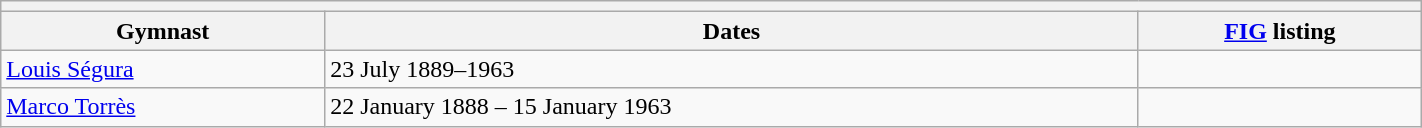<table class="wikitable mw-collapsible mw-collapsed" width="75%">
<tr>
<th colspan="3"></th>
</tr>
<tr>
<th>Gymnast</th>
<th>Dates</th>
<th><a href='#'>FIG</a> listing</th>
</tr>
<tr>
<td><a href='#'>Louis Ségura</a></td>
<td>23 July 1889–1963</td>
<td></td>
</tr>
<tr>
<td><a href='#'>Marco Torrès</a></td>
<td>22 January 1888 – 15 January 1963</td>
<td></td>
</tr>
</table>
